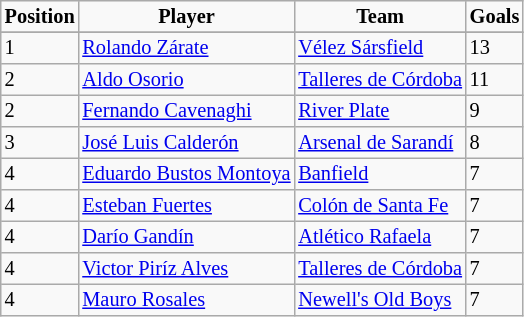<table border="2" cellpadding="2" cellspacing="0" style="margin: 0; background: #f9f9f9; border: 1px #aaa solid; border-collapse: collapse; font-size: 85%;">
<tr>
<th>Position</th>
<th>Player</th>
<th>Team</th>
<th>Goals</th>
</tr>
<tr>
</tr>
<tr>
<td>1</td>
<td><a href='#'>Rolando Zárate</a></td>
<td><a href='#'>Vélez Sársfield</a></td>
<td>13</td>
</tr>
<tr>
<td>2</td>
<td><a href='#'>Aldo Osorio</a></td>
<td><a href='#'>Talleres de Córdoba</a></td>
<td>11</td>
</tr>
<tr>
<td>2</td>
<td><a href='#'>Fernando Cavenaghi</a></td>
<td><a href='#'>River Plate</a></td>
<td>9</td>
</tr>
<tr>
<td>3</td>
<td><a href='#'>José Luis Calderón</a></td>
<td><a href='#'>Arsenal de Sarandí</a></td>
<td>8</td>
</tr>
<tr>
<td>4</td>
<td><a href='#'>Eduardo Bustos Montoya</a></td>
<td><a href='#'>Banfield</a></td>
<td>7</td>
</tr>
<tr>
<td>4</td>
<td><a href='#'>Esteban Fuertes</a></td>
<td><a href='#'>Colón de Santa Fe</a></td>
<td>7</td>
</tr>
<tr>
<td>4</td>
<td><a href='#'>Darío Gandín</a></td>
<td><a href='#'>Atlético Rafaela</a></td>
<td>7</td>
</tr>
<tr>
<td>4</td>
<td><a href='#'>Victor Piríz Alves</a></td>
<td><a href='#'>Talleres de Córdoba</a></td>
<td>7</td>
</tr>
<tr>
<td>4</td>
<td><a href='#'>Mauro Rosales</a></td>
<td><a href='#'>Newell's Old Boys</a></td>
<td>7</td>
</tr>
</table>
